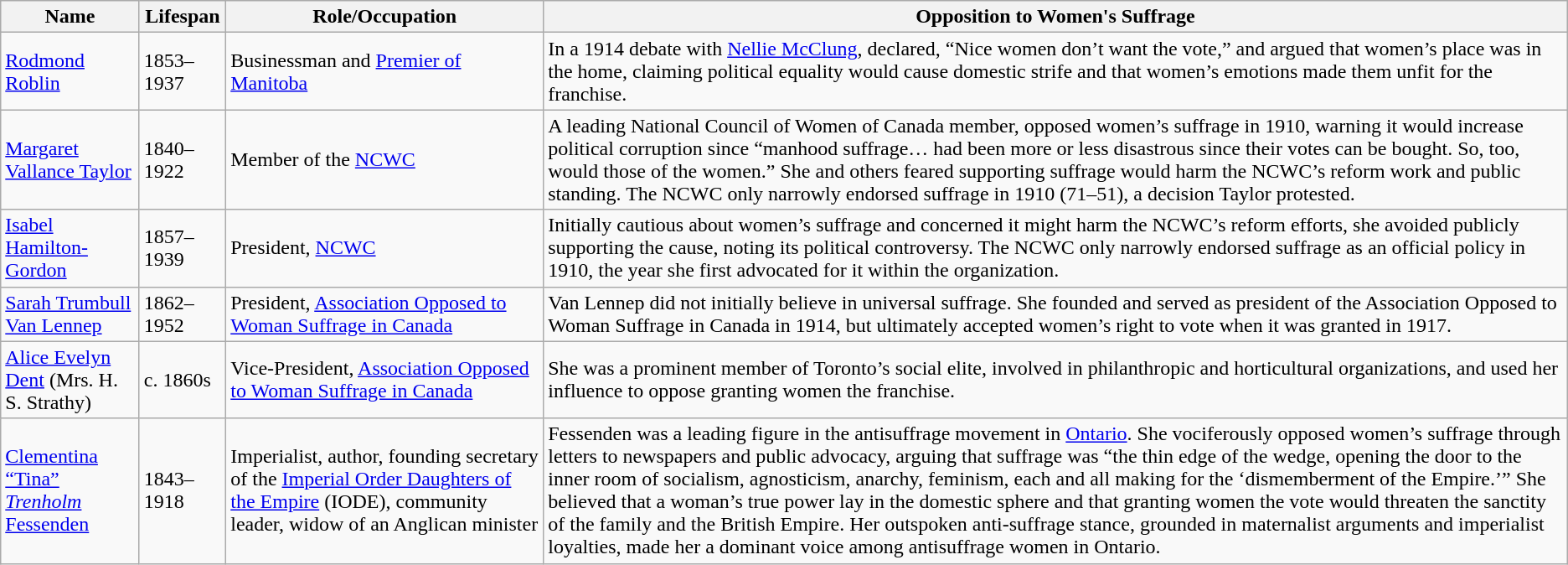<table class="wikitable sortable">
<tr>
<th>Name</th>
<th>Lifespan</th>
<th>Role/Occupation</th>
<th>Opposition to Women's Suffrage</th>
</tr>
<tr>
<td><a href='#'>Rodmond Roblin</a></td>
<td>1853–1937</td>
<td>Businessman and <a href='#'>Premier of Manitoba</a></td>
<td>In a 1914 debate with <a href='#'>Nellie McClung</a>, declared, “Nice women don’t want the vote,” and argued that women’s place was in the home, claiming political equality would cause domestic strife and that women’s emotions made them unfit for the franchise.</td>
</tr>
<tr>
<td><a href='#'>Margaret Vallance Taylor</a></td>
<td>1840–1922</td>
<td>Member of the <a href='#'>NCWC</a></td>
<td>A leading National Council of Women of Canada member, opposed women’s suffrage in 1910, warning it would increase political corruption since “manhood suffrage… had been more or less disastrous since their votes can be bought. So, too, would those of the women.” She and others feared supporting suffrage would harm the NCWC’s reform work and public standing. The NCWC only narrowly endorsed suffrage in 1910 (71–51), a decision Taylor protested.</td>
</tr>
<tr>
<td><a href='#'>Isabel Hamilton-Gordon</a></td>
<td>1857–1939</td>
<td>President, <a href='#'>NCWC</a></td>
<td>Initially cautious about women’s suffrage and concerned it might harm the NCWC’s reform efforts, she avoided publicly supporting the cause, noting its political controversy. The NCWC only narrowly endorsed suffrage as an official policy in 1910, the year she first advocated for it within the organization.</td>
</tr>
<tr>
<td><a href='#'>Sarah Trumbull Van Lennep</a></td>
<td>1862–1952</td>
<td>President, <a href='#'>Association Opposed to Woman Suffrage in Canada</a></td>
<td>Van Lennep did not initially believe in universal suffrage. She founded and served as president of the Association Opposed to Woman Suffrage in Canada in 1914, but ultimately accepted women’s right to vote when it was granted in 1917.</td>
</tr>
<tr>
<td><a href='#'>Alice Evelyn Dent</a> (Mrs. H. S. Strathy)</td>
<td>c. 1860s</td>
<td>Vice-President, <a href='#'>Association Opposed to Woman Suffrage in Canada</a></td>
<td>She was a prominent member of Toronto’s social elite, involved in philanthropic and horticultural organizations, and used her influence to oppose granting women the franchise.</td>
</tr>
<tr>
<td><a href='#'>Clementina “Tina” <em>Trenholm</em> Fessenden</a></td>
<td>1843–1918</td>
<td>Imperialist, author, founding secretary of the <a href='#'>Imperial Order Daughters of the Empire</a> (IODE), community leader, widow of an Anglican minister</td>
<td>Fessenden was a leading figure in the antisuffrage movement in <a href='#'>Ontario</a>. She vociferously opposed women’s suffrage through letters to newspapers and public advocacy, arguing that suffrage was “the thin edge of the wedge, opening the door to the inner room of socialism, agnosticism, anarchy, feminism, each and all making for the ‘dismemberment of the Empire.’” She believed that a woman’s true power lay in the domestic sphere and that granting women the vote would threaten the sanctity of the family and the British Empire. Her outspoken anti-suffrage stance, grounded in maternalist arguments and imperialist loyalties, made her a dominant voice among antisuffrage women in Ontario.</td>
</tr>
</table>
